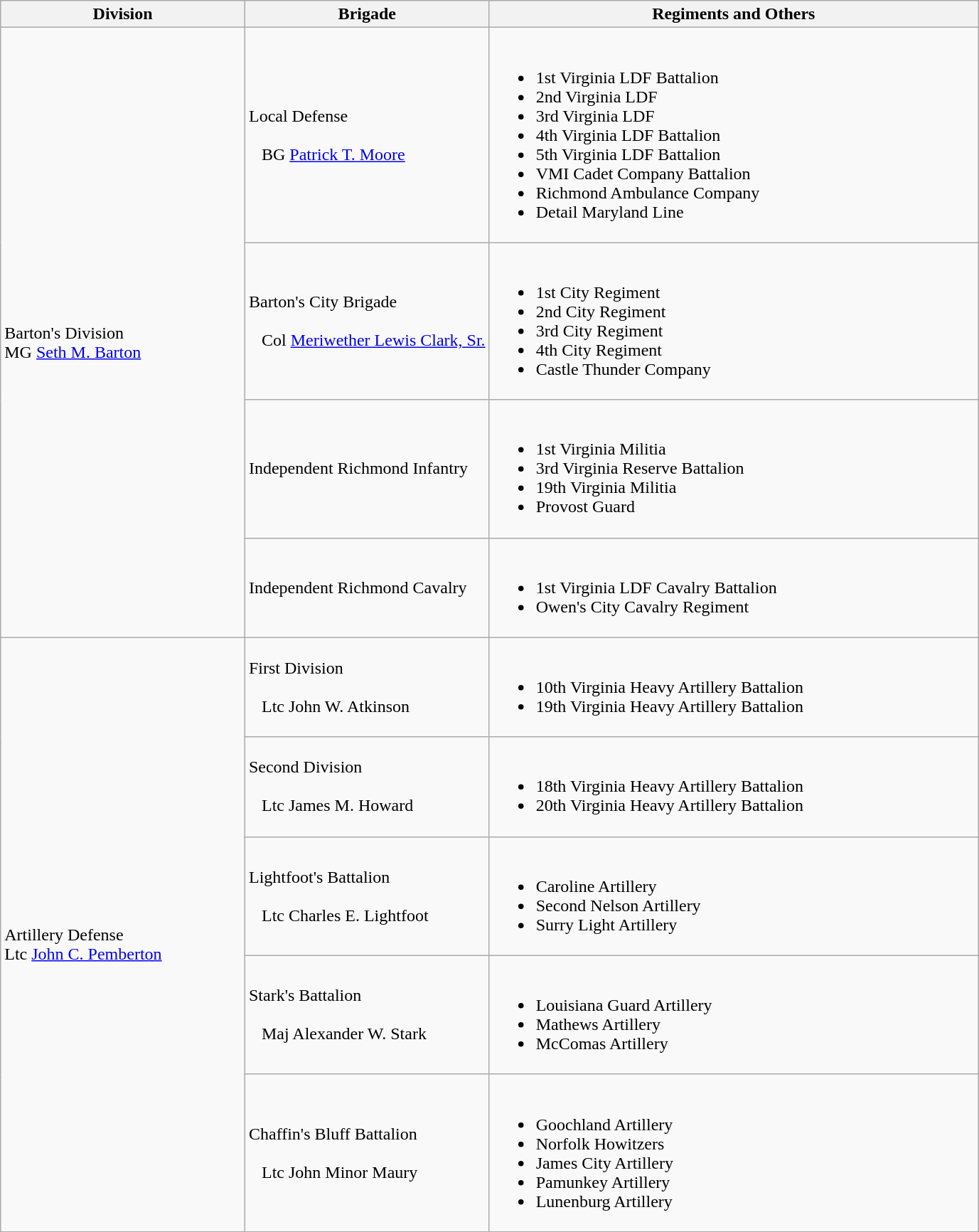<table class="wikitable">
<tr>
<th style="width:25%;">Division</th>
<th style="width:25%;">Brigade</th>
<th>Regiments and Others</th>
</tr>
<tr>
<td rowspan=4><br>Barton's Division
<br>
MG <a href='#'>Seth M. Barton</a></td>
<td>Local Defense<br><br>  
BG <a href='#'>Patrick T. Moore</a></td>
<td><br><ul><li>1st Virginia LDF Battalion</li><li>2nd Virginia LDF</li><li>3rd Virginia LDF</li><li>4th Virginia LDF Battalion</li><li>5th Virginia LDF Battalion</li><li>VMI Cadet Company Battalion</li><li>Richmond Ambulance Company</li><li>Detail Maryland Line</li></ul></td>
</tr>
<tr>
<td>Barton's City Brigade<br><br>  
Col <a href='#'>Meriwether Lewis Clark, Sr.</a></td>
<td><br><ul><li>1st City Regiment</li><li>2nd City Regiment</li><li>3rd City Regiment</li><li>4th City Regiment</li><li>Castle Thunder Company</li></ul></td>
</tr>
<tr>
<td>Independent Richmond Infantry</td>
<td><br><ul><li>1st Virginia Militia</li><li>3rd Virginia Reserve Battalion</li><li>19th Virginia Militia</li><li>Provost Guard</li></ul></td>
</tr>
<tr>
<td>Independent Richmond Cavalry</td>
<td><br><ul><li>1st Virginia LDF Cavalry Battalion</li><li>Owen's City Cavalry Regiment</li></ul></td>
</tr>
<tr>
<td rowspan=5><br>Artillery Defense
<br>
Ltc <a href='#'>John C. Pemberton</a></td>
<td>First Division<br><br>  
Ltc John W. Atkinson</td>
<td><br><ul><li>10th Virginia Heavy Artillery Battalion</li><li>19th Virginia Heavy Artillery Battalion</li></ul></td>
</tr>
<tr>
<td>Second Division<br><br>  
Ltc James M. Howard</td>
<td><br><ul><li>18th Virginia Heavy Artillery Battalion</li><li>20th Virginia Heavy Artillery Battalion</li></ul></td>
</tr>
<tr>
<td>Lightfoot's Battalion<br><br>  
Ltc Charles E. Lightfoot</td>
<td><br><ul><li>Caroline Artillery</li><li>Second Nelson Artillery</li><li>Surry Light Artillery</li></ul></td>
</tr>
<tr>
<td>Stark's Battalion<br><br>  
Maj Alexander W. Stark</td>
<td><br><ul><li>Louisiana Guard Artillery</li><li>Mathews Artillery</li><li>McComas Artillery</li></ul></td>
</tr>
<tr>
<td>Chaffin's Bluff Battalion<br><br>  
Ltc John Minor Maury</td>
<td><br><ul><li>Goochland Artillery</li><li>Norfolk Howitzers</li><li>James City Artillery</li><li>Pamunkey Artillery</li><li>Lunenburg Artillery</li></ul></td>
</tr>
</table>
